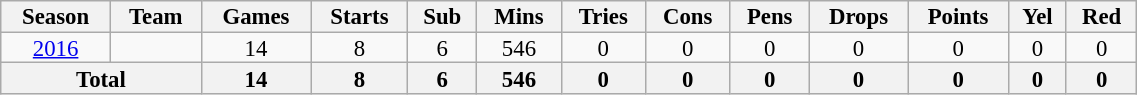<table class="wikitable" style="text-align:center; line-height:90%; font-size:95%; width:60%;">
<tr>
<th>Season</th>
<th>Team</th>
<th>Games</th>
<th>Starts</th>
<th>Sub</th>
<th>Mins</th>
<th>Tries</th>
<th>Cons</th>
<th>Pens</th>
<th>Drops</th>
<th>Points</th>
<th>Yel</th>
<th>Red</th>
</tr>
<tr>
<td><a href='#'>2016</a></td>
<td></td>
<td>14</td>
<td>8</td>
<td>6</td>
<td>546</td>
<td>0</td>
<td>0</td>
<td>0</td>
<td>0</td>
<td>0</td>
<td>0</td>
<td>0</td>
</tr>
<tr>
<th colspan="2">Total</th>
<th>14</th>
<th>8</th>
<th>6</th>
<th>546</th>
<th>0</th>
<th>0</th>
<th>0</th>
<th>0</th>
<th>0</th>
<th>0</th>
<th>0</th>
</tr>
</table>
